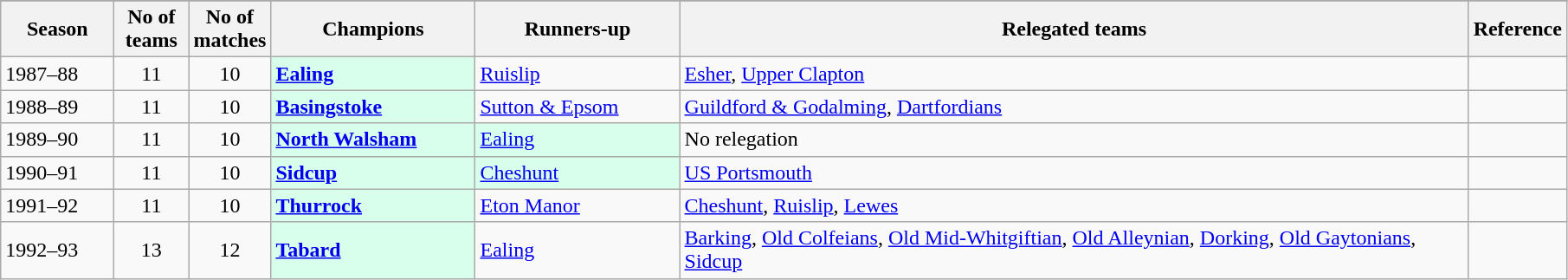<table class="wikitable">
<tr>
</tr>
<tr>
<th style="width:80px;">Season</th>
<th style="width:50px;">No of teams</th>
<th style="width:50px;">No of matches</th>
<th style="width:150px;">Champions</th>
<th style="width:150px;">Runners-up</th>
<th style="width:600px;">Relegated teams</th>
<th style="width:50px;">Reference</th>
</tr>
<tr>
<td>1987–88</td>
<td style="text-align: center;">11</td>
<td style="text-align: center;">10</td>
<td style="background:#d8ffeb;"><strong><a href='#'>Ealing</a></strong></td>
<td><a href='#'>Ruislip</a></td>
<td><a href='#'>Esher</a>, <a href='#'>Upper Clapton</a></td>
<td></td>
</tr>
<tr>
<td>1988–89</td>
<td style="text-align: center;">11</td>
<td style="text-align: center;">10</td>
<td style="background:#d8ffeb;"><strong><a href='#'>Basingstoke</a></strong></td>
<td><a href='#'>Sutton & Epsom</a></td>
<td><a href='#'>Guildford & Godalming</a>, <a href='#'>Dartfordians</a></td>
<td></td>
</tr>
<tr>
<td>1989–90</td>
<td style="text-align: center;">11</td>
<td style="text-align: center;">10</td>
<td style="background:#d8ffeb;"><strong><a href='#'>North Walsham</a></strong></td>
<td style="background:#d8ffeb;"><a href='#'>Ealing</a></td>
<td>No relegation</td>
<td></td>
</tr>
<tr>
<td>1990–91</td>
<td style="text-align: center;">11</td>
<td style="text-align: center;">10</td>
<td style="background:#d8ffeb;"><strong><a href='#'>Sidcup</a></strong></td>
<td style="background:#d8ffeb;"><a href='#'>Cheshunt</a></td>
<td><a href='#'>US Portsmouth</a></td>
<td></td>
</tr>
<tr>
<td>1991–92</td>
<td style="text-align: center;">11</td>
<td style="text-align: center;">10</td>
<td style="background:#d8ffeb;"><strong><a href='#'>Thurrock</a></strong></td>
<td><a href='#'>Eton Manor</a></td>
<td><a href='#'>Cheshunt</a>, <a href='#'>Ruislip</a>, <a href='#'>Lewes</a></td>
<td></td>
</tr>
<tr>
<td>1992–93</td>
<td style="text-align: center;">13</td>
<td style="text-align: center;">12</td>
<td style="background:#d8ffeb;"><strong><a href='#'>Tabard</a></strong></td>
<td><a href='#'>Ealing</a></td>
<td><a href='#'>Barking</a>, <a href='#'>Old Colfeians</a>, <a href='#'>Old Mid-Whitgiftian</a>, <a href='#'>Old Alleynian</a>, <a href='#'>Dorking</a>, <a href='#'>Old Gaytonians</a>, <a href='#'>Sidcup</a></td>
<td></td>
</tr>
</table>
